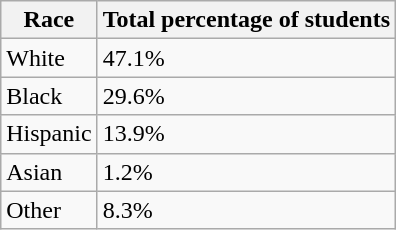<table class="wikitable sortable">
<tr>
<th>Race</th>
<th>Total percentage of students</th>
</tr>
<tr>
<td>White</td>
<td>47.1%</td>
</tr>
<tr>
<td>Black</td>
<td>29.6%</td>
</tr>
<tr>
<td>Hispanic</td>
<td>13.9%</td>
</tr>
<tr>
<td>Asian</td>
<td>1.2%</td>
</tr>
<tr>
<td>Other</td>
<td>8.3%</td>
</tr>
</table>
